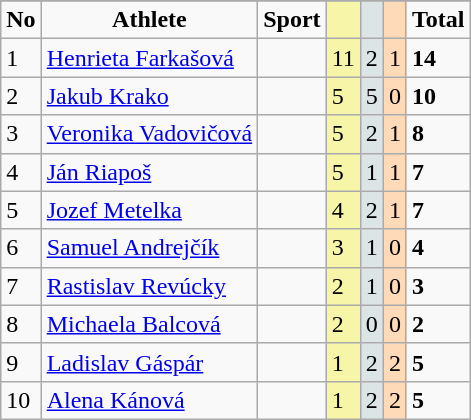<table class="wikitable">
<tr style="background:#efefef;">
</tr>
<tr align=center>
<td><strong>No</strong></td>
<td><strong>Athlete</strong></td>
<td><strong>Sport</strong></td>
<td bgcolor=#f7f6a8></td>
<td bgcolor=#dce5e5></td>
<td bgcolor=#ffdab9></td>
<td><strong>Total</strong></td>
</tr>
<tr>
<td>1</td>
<td><a href='#'>Henrieta Farkašová</a></td>
<td></td>
<td bgcolor=#f7f6a8>11</td>
<td bgcolor=#dce5e5>2</td>
<td bgcolor=#ffdab9>1</td>
<td><strong>14</strong></td>
</tr>
<tr>
<td>2</td>
<td><a href='#'>Jakub Krako</a></td>
<td></td>
<td bgcolor=#f7f6a8>5</td>
<td bgcolor=#dce5e5>5</td>
<td bgcolor=#ffdab9>0</td>
<td><strong>10</strong></td>
</tr>
<tr>
<td>3</td>
<td><a href='#'>Veronika Vadovičová</a></td>
<td></td>
<td bgcolor=#f7f6a8>5</td>
<td bgcolor=#dce5e5>2</td>
<td bgcolor=#ffdab9>1</td>
<td><strong>8</strong></td>
</tr>
<tr>
<td>4</td>
<td><a href='#'>Ján Riapoš</a></td>
<td></td>
<td bgcolor=#f7f6a8>5</td>
<td bgcolor=#dce5e5>1</td>
<td bgcolor=#ffdab9>1</td>
<td><strong>7</strong></td>
</tr>
<tr>
<td>5</td>
<td><a href='#'>Jozef Metelka</a></td>
<td></td>
<td bgcolor=#f7f6a8>4</td>
<td bgcolor=#dce5e5>2</td>
<td bgcolor=#ffdab9>1</td>
<td><strong>7</strong></td>
</tr>
<tr>
<td>6</td>
<td><a href='#'>Samuel Andrejčík</a></td>
<td></td>
<td bgcolor=#f7f6a8>3</td>
<td bgcolor=#dce5e5>1</td>
<td bgcolor=#ffdab9>0</td>
<td><strong>4</strong></td>
</tr>
<tr>
<td>7</td>
<td><a href='#'>Rastislav Revúcky</a></td>
<td></td>
<td bgcolor=#f7f6a8>2</td>
<td bgcolor=#dce5e5>1</td>
<td bgcolor=#ffdab9>0</td>
<td><strong>3</strong></td>
</tr>
<tr>
<td>8</td>
<td><a href='#'>Michaela Balcová</a></td>
<td></td>
<td bgcolor=#f7f6a8>2</td>
<td bgcolor=#dce5e5>0</td>
<td bgcolor=#ffdab9>0</td>
<td><strong>2</strong></td>
</tr>
<tr>
<td>9</td>
<td><a href='#'>Ladislav Gáspár</a></td>
<td></td>
<td bgcolor=#f7f6a8>1</td>
<td bgcolor=#dce5e5>2</td>
<td bgcolor=#ffdab9>2</td>
<td><strong>5</strong></td>
</tr>
<tr>
<td>10</td>
<td><a href='#'>Alena Kánová</a></td>
<td></td>
<td bgcolor=#f7f6a8>1</td>
<td bgcolor=#dce5e5>2</td>
<td bgcolor=#ffdab9>2</td>
<td><strong>5</strong></td>
</tr>
</table>
